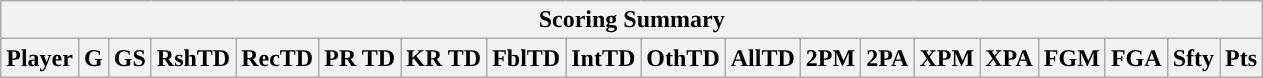<table class="wikitable">
<tr>
<th colspan="19">Scoring Summary</th>
</tr>
<tr>
<th>Player</th>
<th>G</th>
<th>GS</th>
<th>RshTD</th>
<th>RecTD</th>
<th>PR TD</th>
<th>KR TD</th>
<th>FblTD</th>
<th>IntTD</th>
<th>OthTD</th>
<th>AllTD</th>
<th>2PM</th>
<th>2PA</th>
<th>XPM</th>
<th>XPA</th>
<th>FGM</th>
<th>FGA</th>
<th>Sfty</th>
<th>Pts</th>
</tr>
</table>
